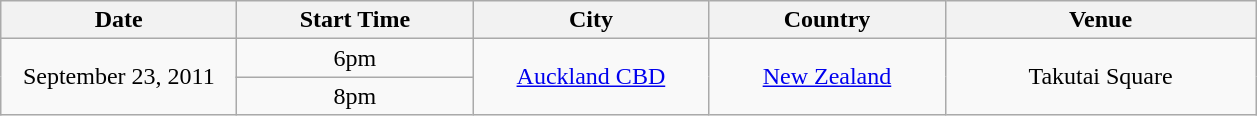<table class="wikitable" style="text-align:center;">
<tr>
<th width="150">Date</th>
<th width="150">Start Time</th>
<th width="150">City</th>
<th width="150">Country</th>
<th width="200">Venue</th>
</tr>
<tr>
<td rowspan="2">September 23, 2011</td>
<td>6pm</td>
<td rowspan="2"><a href='#'>Auckland CBD</a></td>
<td rowspan="2"><a href='#'>New Zealand</a></td>
<td rowspan="2">Takutai Square</td>
</tr>
<tr>
<td>8pm</td>
</tr>
</table>
